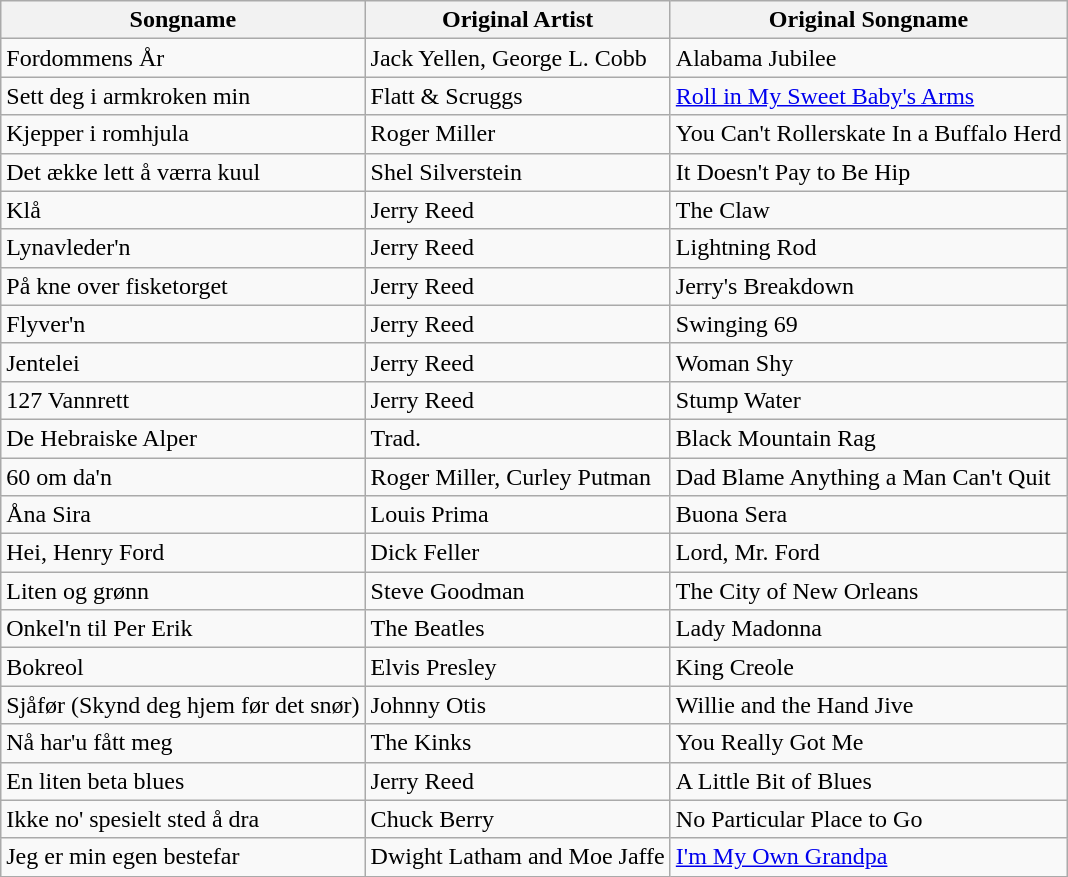<table class="wikitable">
<tr>
<th>Songname</th>
<th>Original Artist</th>
<th>Original Songname</th>
</tr>
<tr>
<td>Fordommens År</td>
<td>Jack Yellen, George L. Cobb</td>
<td>Alabama Jubilee</td>
</tr>
<tr>
<td>Sett deg i armkroken min</td>
<td>Flatt & Scruggs</td>
<td><a href='#'>Roll in My Sweet Baby's Arms</a></td>
</tr>
<tr>
<td>Kjepper i romhjula</td>
<td>Roger Miller</td>
<td>You Can't Rollerskate In a Buffalo Herd</td>
</tr>
<tr>
<td>Det ække lett å værra kuul</td>
<td>Shel Silverstein</td>
<td>It Doesn't Pay to Be Hip</td>
</tr>
<tr>
<td>Klå</td>
<td>Jerry Reed</td>
<td>The Claw</td>
</tr>
<tr>
<td>Lynavleder'n</td>
<td>Jerry Reed</td>
<td>Lightning Rod</td>
</tr>
<tr>
<td>På kne over fisketorget</td>
<td>Jerry Reed</td>
<td>Jerry's Breakdown</td>
</tr>
<tr>
<td>Flyver'n</td>
<td>Jerry Reed</td>
<td>Swinging 69</td>
</tr>
<tr>
<td>Jentelei</td>
<td>Jerry Reed</td>
<td>Woman Shy</td>
</tr>
<tr>
<td>127 Vannrett</td>
<td>Jerry Reed</td>
<td>Stump Water</td>
</tr>
<tr>
<td>De Hebraiske Alper</td>
<td>Trad.</td>
<td>Black Mountain Rag</td>
</tr>
<tr>
<td>60 om da'n</td>
<td>Roger Miller, Curley Putman</td>
<td>Dad Blame Anything a Man Can't Quit</td>
</tr>
<tr>
<td>Åna Sira</td>
<td>Louis Prima</td>
<td>Buona Sera</td>
</tr>
<tr>
<td>Hei, Henry Ford</td>
<td>Dick Feller</td>
<td>Lord, Mr. Ford</td>
</tr>
<tr>
<td>Liten og grønn</td>
<td>Steve Goodman</td>
<td>The City of New Orleans</td>
</tr>
<tr>
<td>Onkel'n til Per Erik</td>
<td>The Beatles</td>
<td>Lady Madonna</td>
</tr>
<tr>
<td>Bokreol</td>
<td>Elvis Presley</td>
<td>King Creole</td>
</tr>
<tr>
<td>Sjåfør (Skynd deg hjem før det snør)</td>
<td>Johnny Otis</td>
<td>Willie and the Hand Jive</td>
</tr>
<tr>
<td>Nå har'u fått meg</td>
<td>The Kinks</td>
<td>You Really Got Me</td>
</tr>
<tr>
<td>En liten beta blues</td>
<td>Jerry Reed</td>
<td>A Little Bit of Blues</td>
</tr>
<tr>
<td>Ikke no' spesielt sted å dra</td>
<td>Chuck Berry</td>
<td>No Particular Place to Go</td>
</tr>
<tr>
<td>Jeg er min egen bestefar</td>
<td>Dwight Latham and Moe Jaffe</td>
<td><a href='#'>I'm My Own Grandpa</a></td>
</tr>
</table>
